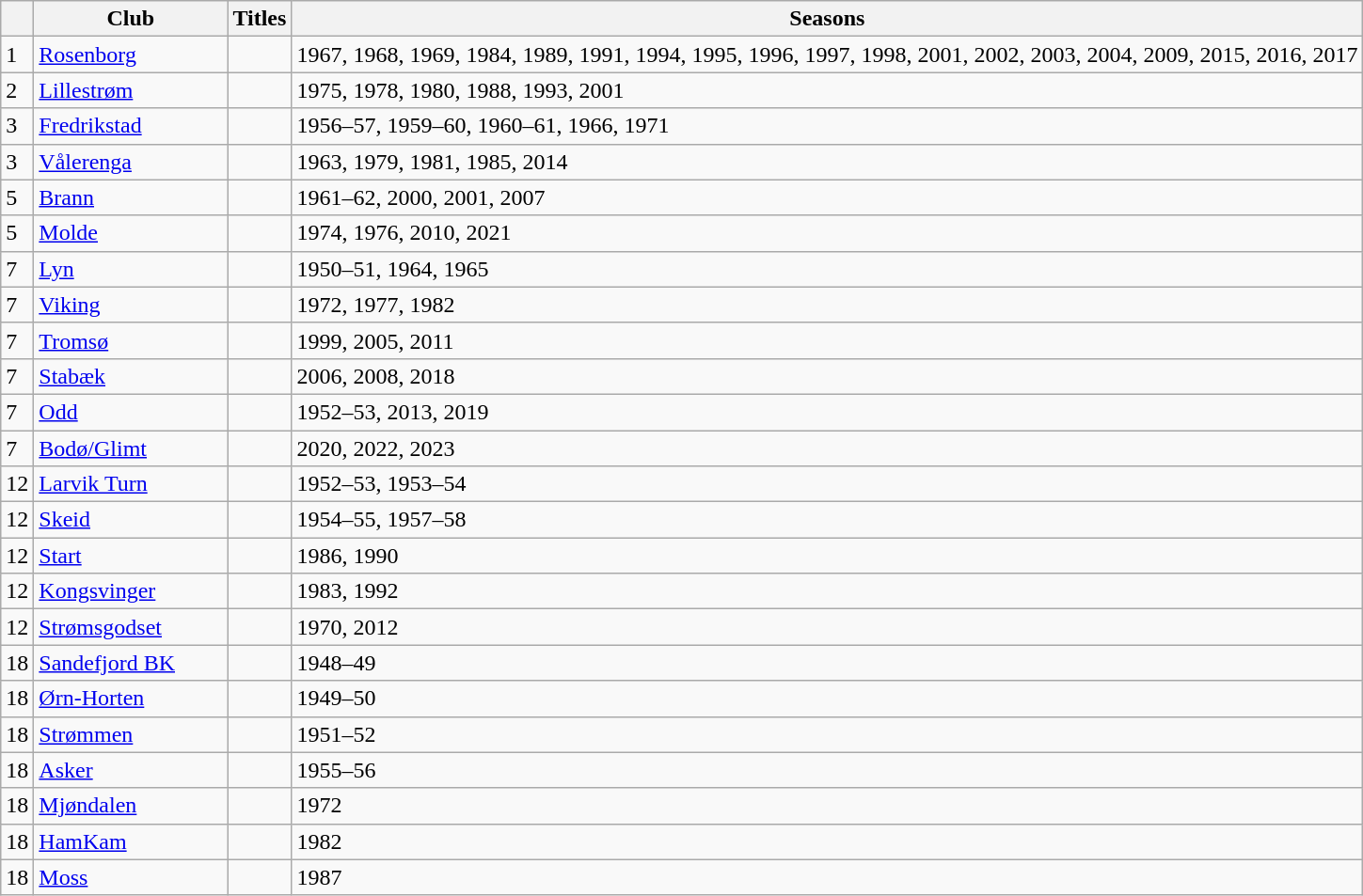<table class="wikitable">
<tr>
<th></th>
<th width=130>Club</th>
<th>Titles</th>
<th>Seasons</th>
</tr>
<tr>
<td>1</td>
<td><a href='#'>Rosenborg</a></td>
<td></td>
<td>1967, 1968, 1969, 1984, 1989, 1991, 1994, 1995, 1996, 1997, 1998, 2001, 2002, 2003, 2004, 2009, 2015, 2016, 2017</td>
</tr>
<tr>
<td>2</td>
<td><a href='#'>Lillestrøm</a></td>
<td></td>
<td>1975, 1978, 1980, 1988, 1993, 2001</td>
</tr>
<tr>
<td>3</td>
<td><a href='#'>Fredrikstad</a></td>
<td></td>
<td>1956–57, 1959–60, 1960–61, 1966, 1971</td>
</tr>
<tr>
<td>3</td>
<td><a href='#'>Vålerenga</a></td>
<td></td>
<td>1963, 1979, 1981, 1985, 2014</td>
</tr>
<tr>
<td>5</td>
<td><a href='#'>Brann</a></td>
<td></td>
<td>1961–62, 2000, 2001, 2007</td>
</tr>
<tr>
<td>5</td>
<td><a href='#'>Molde</a></td>
<td></td>
<td>1974, 1976, 2010, 2021</td>
</tr>
<tr>
<td>7</td>
<td><a href='#'>Lyn</a></td>
<td></td>
<td>1950–51, 1964, 1965</td>
</tr>
<tr>
<td>7</td>
<td><a href='#'>Viking</a></td>
<td></td>
<td>1972, 1977, 1982</td>
</tr>
<tr>
<td>7</td>
<td><a href='#'>Tromsø</a></td>
<td></td>
<td>1999, 2005, 2011</td>
</tr>
<tr>
<td>7</td>
<td><a href='#'>Stabæk</a></td>
<td></td>
<td>2006, 2008, 2018</td>
</tr>
<tr>
<td>7</td>
<td><a href='#'>Odd</a></td>
<td></td>
<td>1952–53, 2013, 2019</td>
</tr>
<tr>
<td>7</td>
<td><a href='#'>Bodø/Glimt</a></td>
<td></td>
<td>2020, 2022, 2023</td>
</tr>
<tr>
<td>12</td>
<td><a href='#'>Larvik Turn</a></td>
<td></td>
<td>1952–53, 1953–54</td>
</tr>
<tr>
<td>12</td>
<td><a href='#'>Skeid</a></td>
<td></td>
<td>1954–55, 1957–58</td>
</tr>
<tr>
<td>12</td>
<td><a href='#'>Start</a></td>
<td></td>
<td>1986, 1990</td>
</tr>
<tr>
<td>12</td>
<td><a href='#'>Kongsvinger</a></td>
<td></td>
<td>1983, 1992</td>
</tr>
<tr>
<td>12</td>
<td><a href='#'>Strømsgodset</a></td>
<td></td>
<td>1970, 2012</td>
</tr>
<tr>
<td>18</td>
<td><a href='#'>Sandefjord BK</a></td>
<td></td>
<td>1948–49</td>
</tr>
<tr>
<td>18</td>
<td><a href='#'>Ørn-Horten</a></td>
<td></td>
<td>1949–50</td>
</tr>
<tr>
<td>18</td>
<td><a href='#'>Strømmen</a></td>
<td></td>
<td>1951–52</td>
</tr>
<tr>
<td>18</td>
<td><a href='#'>Asker</a></td>
<td></td>
<td>1955–56</td>
</tr>
<tr>
<td>18</td>
<td><a href='#'>Mjøndalen</a></td>
<td></td>
<td>1972</td>
</tr>
<tr>
<td>18</td>
<td><a href='#'>HamKam</a></td>
<td></td>
<td>1982</td>
</tr>
<tr>
<td>18</td>
<td><a href='#'>Moss</a></td>
<td></td>
<td>1987</td>
</tr>
</table>
